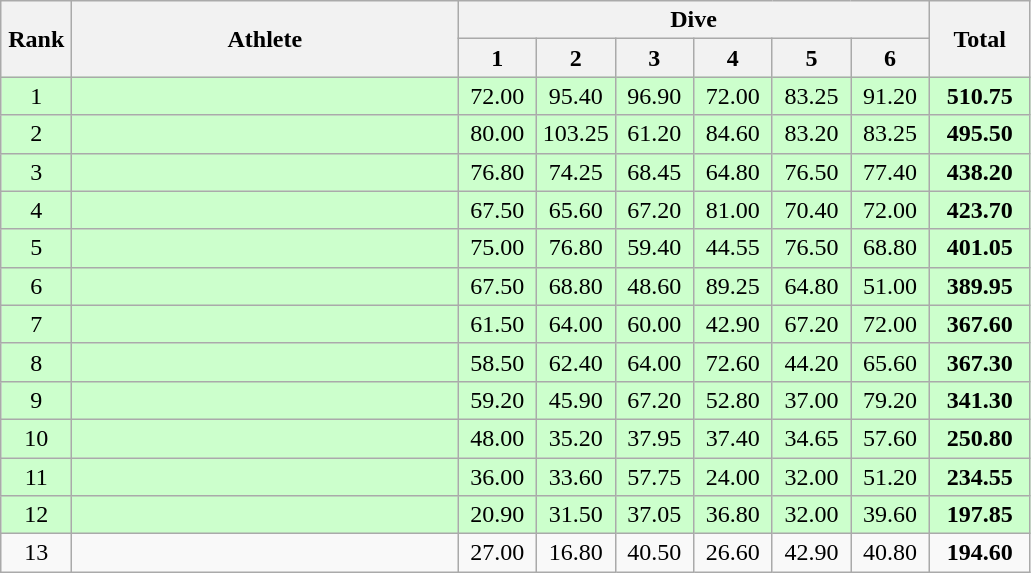<table class=wikitable style="text-align:center">
<tr>
<th rowspan="2" width=40>Rank</th>
<th rowspan="2" width=250>Athlete</th>
<th colspan="6">Dive</th>
<th rowspan="2" width=60>Total</th>
</tr>
<tr>
<th width=45>1</th>
<th width=45>2</th>
<th width=45>3</th>
<th width=45>4</th>
<th width=45>5</th>
<th width=45>6</th>
</tr>
<tr bgcolor=ccffcc>
<td>1</td>
<td align=left></td>
<td>72.00</td>
<td>95.40</td>
<td>96.90</td>
<td>72.00</td>
<td>83.25</td>
<td>91.20</td>
<td><strong>510.75</strong></td>
</tr>
<tr bgcolor=ccffcc>
<td>2</td>
<td align=left></td>
<td>80.00</td>
<td>103.25</td>
<td>61.20</td>
<td>84.60</td>
<td>83.20</td>
<td>83.25</td>
<td><strong>495.50</strong></td>
</tr>
<tr bgcolor=ccffcc>
<td>3</td>
<td align=left></td>
<td>76.80</td>
<td>74.25</td>
<td>68.45</td>
<td>64.80</td>
<td>76.50</td>
<td>77.40</td>
<td><strong>438.20</strong></td>
</tr>
<tr bgcolor=ccffcc>
<td>4</td>
<td align=left></td>
<td>67.50</td>
<td>65.60</td>
<td>67.20</td>
<td>81.00</td>
<td>70.40</td>
<td>72.00</td>
<td><strong>423.70</strong></td>
</tr>
<tr bgcolor=ccffcc>
<td>5</td>
<td align=left></td>
<td>75.00</td>
<td>76.80</td>
<td>59.40</td>
<td>44.55</td>
<td>76.50</td>
<td>68.80</td>
<td><strong>401.05</strong></td>
</tr>
<tr bgcolor=ccffcc>
<td>6</td>
<td align=left></td>
<td>67.50</td>
<td>68.80</td>
<td>48.60</td>
<td>89.25</td>
<td>64.80</td>
<td>51.00</td>
<td><strong>389.95</strong></td>
</tr>
<tr bgcolor=ccffcc>
<td>7</td>
<td align=left></td>
<td>61.50</td>
<td>64.00</td>
<td>60.00</td>
<td>42.90</td>
<td>67.20</td>
<td>72.00</td>
<td><strong>367.60</strong></td>
</tr>
<tr bgcolor=ccffcc>
<td>8</td>
<td align=left></td>
<td>58.50</td>
<td>62.40</td>
<td>64.00</td>
<td>72.60</td>
<td>44.20</td>
<td>65.60</td>
<td><strong>367.30</strong></td>
</tr>
<tr bgcolor=ccffcc>
<td>9</td>
<td align=left></td>
<td>59.20</td>
<td>45.90</td>
<td>67.20</td>
<td>52.80</td>
<td>37.00</td>
<td>79.20</td>
<td><strong>341.30</strong></td>
</tr>
<tr bgcolor=ccffcc>
<td>10</td>
<td align=left></td>
<td>48.00</td>
<td>35.20</td>
<td>37.95</td>
<td>37.40</td>
<td>34.65</td>
<td>57.60</td>
<td><strong>250.80</strong></td>
</tr>
<tr bgcolor=ccffcc>
<td>11</td>
<td align=left></td>
<td>36.00</td>
<td>33.60</td>
<td>57.75</td>
<td>24.00</td>
<td>32.00</td>
<td>51.20</td>
<td><strong>234.55</strong></td>
</tr>
<tr bgcolor=ccffcc>
<td>12</td>
<td align=left></td>
<td>20.90</td>
<td>31.50</td>
<td>37.05</td>
<td>36.80</td>
<td>32.00</td>
<td>39.60</td>
<td><strong>197.85</strong></td>
</tr>
<tr>
<td>13</td>
<td align=left></td>
<td>27.00</td>
<td>16.80</td>
<td>40.50</td>
<td>26.60</td>
<td>42.90</td>
<td>40.80</td>
<td><strong>194.60</strong></td>
</tr>
</table>
